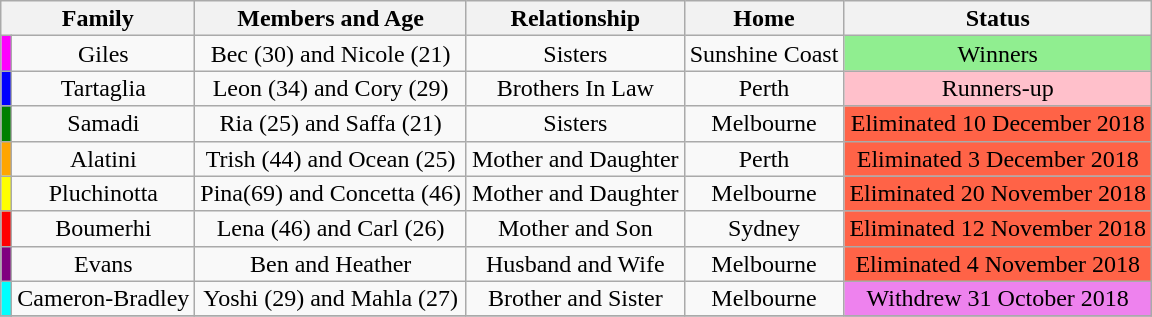<table class="wikitable plainrowheaders" style="text-align:center; line-height:16px; ">
<tr valign="top">
<th colspan="2">Family</th>
<th>Members and Age</th>
<th>Relationship</th>
<th>Home</th>
<th>Status</th>
</tr>
<tr>
<th style="background:Magenta; color:black;"></th>
<td>Giles</td>
<td>Bec (30) and Nicole (21)</td>
<td>Sisters</td>
<td>Sunshine Coast</td>
<td style="background:lightgreen; color:black;">Winners</td>
</tr>
<tr>
<th style="background:Blue; color:black;"></th>
<td>Tartaglia</td>
<td>Leon (34) and Cory (29)</td>
<td>Brothers In Law</td>
<td>Perth</td>
<td style="background:pink; color:black;">Runners-up</td>
</tr>
<tr>
<th style="background:Green; color:black;"></th>
<td>Samadi</td>
<td>Ria (25) and Saffa (21)</td>
<td>Sisters</td>
<td>Melbourne</td>
<td style="background:tomato; color:black;">Eliminated 10 December 2018</td>
</tr>
<tr>
<th style="background:Orange; color:black;"></th>
<td>Alatini</td>
<td>Trish (44) and Ocean (25)</td>
<td>Mother and Daughter</td>
<td>Perth</td>
<td style="background:tomato; color:black;">Eliminated 3 December 2018</td>
</tr>
<tr>
<th style="background:Yellow; color:black"></th>
<td>Pluchinotta</td>
<td>Pina(69) and Concetta (46)</td>
<td>Mother and Daughter</td>
<td>Melbourne</td>
<td Style="background: tomato;color:black;">Eliminated 20 November 2018</td>
</tr>
<tr>
<th style="background:Red; color:black;"></th>
<td>Boumerhi</td>
<td>Lena (46) and Carl (26)</td>
<td>Mother and Son</td>
<td>Sydney</td>
<td style="background:tomato; color:black;">Eliminated 12 November 2018</td>
</tr>
<tr>
<th style="background:Purple; color:black;"></th>
<td>Evans</td>
<td>Ben and Heather</td>
<td>Husband and Wife</td>
<td>Melbourne</td>
<td style="background:tomato; color:black;">Eliminated 4 November 2018</td>
</tr>
<tr>
<th style="background:Cyan; color:black;"></th>
<td>Cameron-Bradley</td>
<td>Yoshi (29) and Mahla (27)</td>
<td>Brother and Sister</td>
<td>Melbourne</td>
<td style="background:violet; color:black;">Withdrew 31 October 2018</td>
</tr>
<tr>
</tr>
</table>
